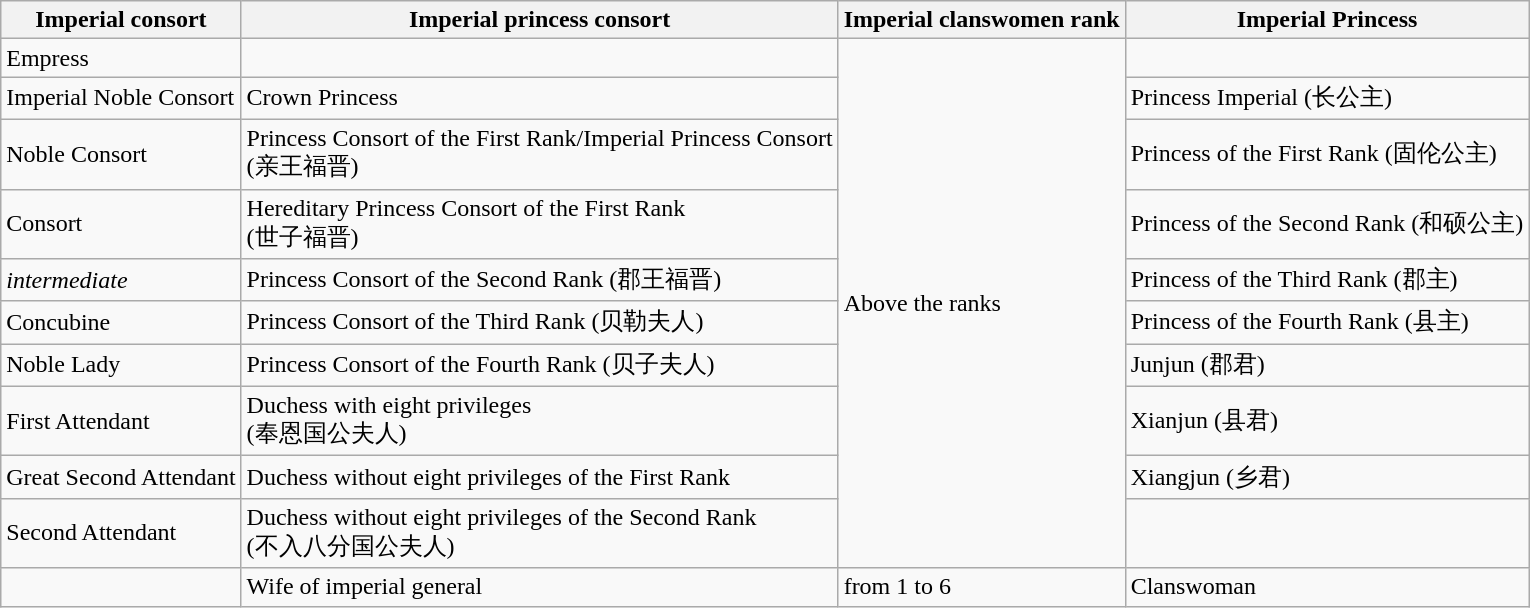<table class="wikitable">
<tr>
<th>Imperial consort</th>
<th>Imperial princess consort</th>
<th>Imperial clanswomen rank</th>
<th>Imperial Princess</th>
</tr>
<tr>
<td>Empress</td>
<td></td>
<td rowspan="10">Above the ranks</td>
<td></td>
</tr>
<tr>
<td>Imperial Noble Consort</td>
<td>Crown Princess</td>
<td>Princess Imperial (长公主)</td>
</tr>
<tr>
<td>Noble Consort</td>
<td>Princess Consort of the First Rank/Imperial Princess Consort<br>(亲王福晋)</td>
<td>Princess of the First Rank (固伦公主)</td>
</tr>
<tr>
<td>Consort</td>
<td>Hereditary Princess Consort of the First Rank<br>(世子福晋)</td>
<td>Princess of the Second Rank (和硕公主)</td>
</tr>
<tr>
<td><em>intermediate</em></td>
<td>Princess Consort of the Second Rank (郡王福晋)</td>
<td>Princess of the Third Rank (郡主)</td>
</tr>
<tr>
<td>Concubine</td>
<td>Princess Consort of the Third Rank (贝勒夫人)</td>
<td>Princess of the Fourth Rank (县主)</td>
</tr>
<tr>
<td>Noble Lady</td>
<td>Princess Consort of the Fourth Rank (贝子夫人)</td>
<td>Junjun (郡君)</td>
</tr>
<tr>
<td>First Attendant</td>
<td>Duchess with eight privileges<br>(奉恩国公夫人)</td>
<td>Xianjun (县君)</td>
</tr>
<tr>
<td>Great Second Attendant</td>
<td>Duchess without eight privileges of the First Rank</td>
<td>Xiangjun (乡君)</td>
</tr>
<tr>
<td>Second Attendant</td>
<td>Duchess without eight privileges of the Second Rank<br>(不入八分国公夫人)</td>
<td></td>
</tr>
<tr>
<td></td>
<td>Wife of imperial general</td>
<td>from 1 to 6</td>
<td>Clanswoman</td>
</tr>
</table>
